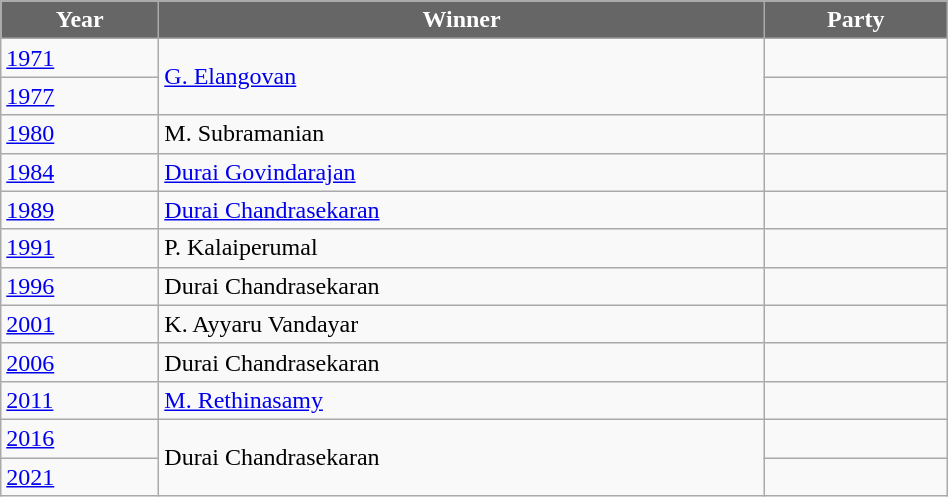<table class="wikitable" width="50%">
<tr>
<th style="background-color:#666666; color:white">Year</th>
<th style="background-color:#666666; color:white">Winner</th>
<th style="background-color:#666666; color:white" colspan="2">Party</th>
</tr>
<tr>
<td><a href='#'>1971</a></td>
<td rowspan=2><a href='#'>G. Elangovan</a></td>
<td></td>
</tr>
<tr>
<td><a href='#'>1977</a></td>
</tr>
<tr>
<td><a href='#'>1980</a></td>
<td>M. Subramanian</td>
<td></td>
</tr>
<tr>
<td><a href='#'>1984</a></td>
<td><a href='#'>Durai Govindarajan</a></td>
</tr>
<tr>
<td><a href='#'>1989</a></td>
<td><a href='#'>Durai Chandrasekaran</a></td>
<td></td>
</tr>
<tr>
<td><a href='#'>1991</a></td>
<td>P. Kalaiperumal</td>
<td></td>
</tr>
<tr>
<td><a href='#'>1996</a></td>
<td>Durai Chandrasekaran</td>
<td></td>
</tr>
<tr>
<td><a href='#'>2001</a></td>
<td>K. Ayyaru Vandayar</td>
<td></td>
</tr>
<tr>
<td><a href='#'>2006</a></td>
<td>Durai Chandrasekaran</td>
<td></td>
</tr>
<tr>
<td><a href='#'>2011</a></td>
<td><a href='#'>M. Rethinasamy</a></td>
<td></td>
</tr>
<tr>
<td><a href='#'>2016</a></td>
<td rowspan=2>Durai Chandrasekaran</td>
<td></td>
</tr>
<tr>
<td><a href='#'>2021</a></td>
</tr>
</table>
